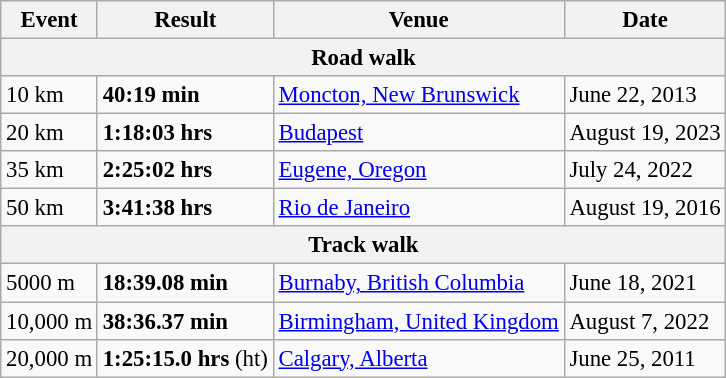<table class="wikitable" style="border-collapse: collapse; font-size: 95%;">
<tr>
<th>Event</th>
<th>Result</th>
<th>Venue</th>
<th>Date</th>
</tr>
<tr>
<th colspan="4">Road walk</th>
</tr>
<tr>
<td>10 km</td>
<td><strong>40:19 min</strong></td>
<td> <a href='#'>Moncton, New Brunswick</a></td>
<td>June 22, 2013</td>
</tr>
<tr>
<td>20 km</td>
<td><strong>1:18:03 hrs </strong></td>
<td> <a href='#'>Budapest</a></td>
<td>August 19, 2023</td>
</tr>
<tr>
<td>35 km</td>
<td><strong>2:25:02 hrs </strong></td>
<td> <a href='#'>Eugene, Oregon</a></td>
<td>July 24, 2022</td>
</tr>
<tr>
<td>50 km</td>
<td><strong>3:41:38 hrs</strong></td>
<td> <a href='#'>Rio de Janeiro</a></td>
<td>August 19, 2016</td>
</tr>
<tr>
<th colspan="4">Track walk</th>
</tr>
<tr>
<td>5000 m</td>
<td><strong>18:39.08 min</strong></td>
<td> <a href='#'>Burnaby, British Columbia</a></td>
<td>June 18, 2021</td>
</tr>
<tr>
<td>10,000 m</td>
<td><strong>38:36.37 min</strong></td>
<td> <a href='#'>Birmingham, United Kingdom</a></td>
<td>August 7, 2022</td>
</tr>
<tr>
<td>20,000 m</td>
<td><strong>1:25:15.0 hrs</strong> (ht)</td>
<td> <a href='#'>Calgary, Alberta</a></td>
<td>June 25, 2011</td>
</tr>
</table>
